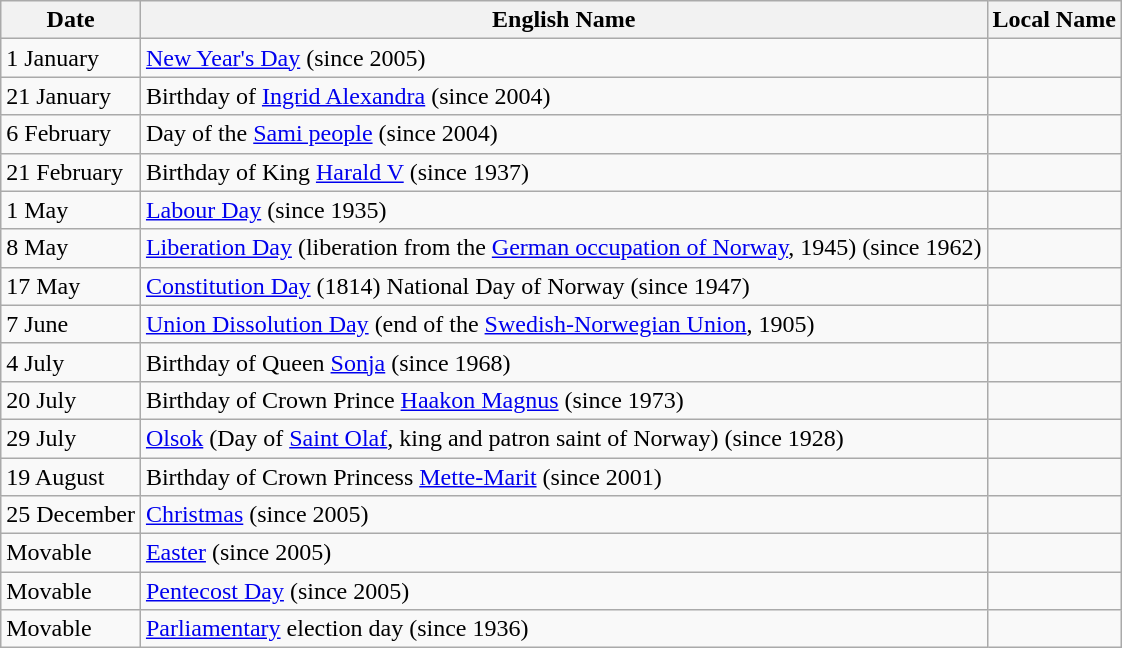<table class="wikitable">
<tr>
<th>Date</th>
<th>English Name</th>
<th>Local Name</th>
</tr>
<tr>
<td>1 January</td>
<td><a href='#'>New Year's Day</a> (since 2005)</td>
<td></td>
</tr>
<tr>
<td>21 January</td>
<td>Birthday of <a href='#'>Ingrid Alexandra</a> (since 2004)</td>
<td></td>
</tr>
<tr>
<td>6 February</td>
<td>Day of the <a href='#'>Sami people</a>  (since 2004)</td>
<td></td>
</tr>
<tr>
<td>21 February</td>
<td>Birthday of King <a href='#'>Harald V</a> (since 1937)</td>
<td></td>
</tr>
<tr>
<td>1 May</td>
<td><a href='#'>Labour Day</a> (since 1935)</td>
<td></td>
</tr>
<tr>
<td>8 May</td>
<td><a href='#'>Liberation Day</a> (liberation from the <a href='#'>German occupation of Norway</a>, 1945) (since 1962)</td>
<td></td>
</tr>
<tr>
<td>17 May</td>
<td><a href='#'>Constitution Day</a> (1814) National Day of Norway (since 1947)</td>
<td></td>
</tr>
<tr>
<td>7 June</td>
<td><a href='#'>Union Dissolution Day</a> (end of the <a href='#'>Swedish-Norwegian Union</a>, 1905)</td>
<td></td>
</tr>
<tr>
<td>4 July</td>
<td>Birthday of Queen <a href='#'>Sonja</a> (since 1968)</td>
<td></td>
</tr>
<tr>
<td>20 July</td>
<td>Birthday of Crown Prince <a href='#'>Haakon Magnus</a> (since 1973)</td>
<td></td>
</tr>
<tr>
<td>29 July</td>
<td><a href='#'>Olsok</a> (Day of <a href='#'>Saint Olaf</a>, king and patron saint of Norway) (since 1928)</td>
<td></td>
</tr>
<tr>
<td>19 August</td>
<td>Birthday of Crown Princess <a href='#'>Mette-Marit</a> (since 2001)</td>
<td></td>
</tr>
<tr>
<td>25 December</td>
<td><a href='#'>Christmas</a> (since 2005)</td>
<td></td>
</tr>
<tr>
<td>Movable</td>
<td><a href='#'>Easter</a> (since 2005)</td>
<td></td>
</tr>
<tr>
<td>Movable</td>
<td><a href='#'>Pentecost Day</a> (since 2005)</td>
<td></td>
</tr>
<tr>
<td>Movable</td>
<td><a href='#'>Parliamentary</a> election day (since 1936)</td>
<td></td>
</tr>
</table>
